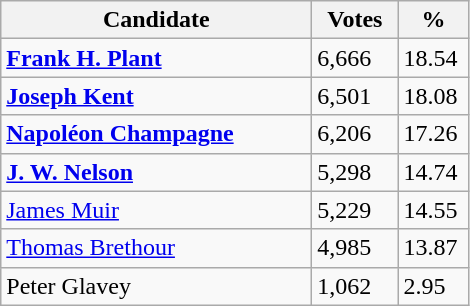<table class="wikitable">
<tr>
<th style="width: 200px">Candidate</th>
<th style="width: 50px">Votes</th>
<th style="width: 40px">%</th>
</tr>
<tr>
<td><strong><a href='#'>Frank H. Plant</a></strong></td>
<td>6,666</td>
<td>18.54</td>
</tr>
<tr>
<td><strong><a href='#'>Joseph Kent</a></strong></td>
<td>6,501</td>
<td>18.08</td>
</tr>
<tr>
<td><strong><a href='#'>Napoléon Champagne</a></strong></td>
<td>6,206</td>
<td>17.26</td>
</tr>
<tr>
<td><strong><a href='#'>J. W. Nelson</a></strong></td>
<td>5,298</td>
<td>14.74</td>
</tr>
<tr>
<td><a href='#'>James Muir</a></td>
<td>5,229</td>
<td>14.55</td>
</tr>
<tr>
<td><a href='#'>Thomas Brethour</a></td>
<td>4,985</td>
<td>13.87</td>
</tr>
<tr>
<td>Peter Glavey</td>
<td>1,062</td>
<td>2.95</td>
</tr>
</table>
